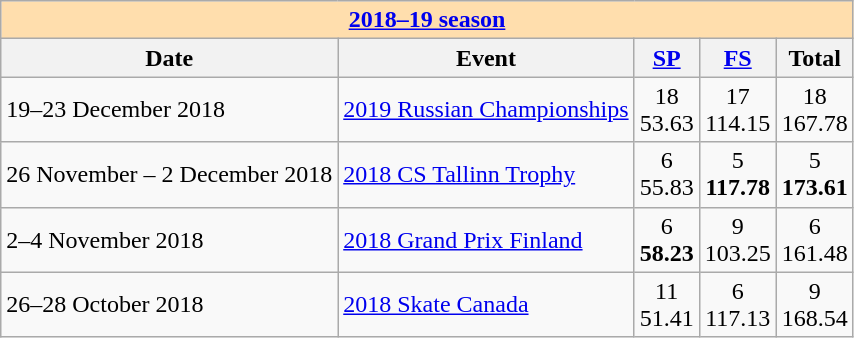<table class="wikitable">
<tr>
<td style="background-color: #ffdead; " colspan=7 align=center><a href='#'><strong>2018–19 season</strong></a></td>
</tr>
<tr>
<th>Date</th>
<th>Event</th>
<th><a href='#'>SP</a></th>
<th><a href='#'>FS</a></th>
<th>Total</th>
</tr>
<tr>
<td>19–23 December 2018</td>
<td><a href='#'>2019 Russian Championships</a></td>
<td align=center>18 <br> 53.63</td>
<td align=center>17 <br> 114.15</td>
<td align=center>18 <br> 167.78</td>
</tr>
<tr>
<td>26 November – 2 December 2018</td>
<td><a href='#'>2018 CS Tallinn Trophy</a></td>
<td align=center>6 <br> 55.83</td>
<td align=center>5 <br> <strong>117.78</strong></td>
<td align=center>5 <br> <strong>173.61</strong></td>
</tr>
<tr>
<td>2–4 November 2018</td>
<td><a href='#'>2018 Grand Prix Finland</a></td>
<td align=center>6 <br> <strong>58.23</strong></td>
<td align=center>9 <br> 103.25</td>
<td align=center>6 <br> 161.48</td>
</tr>
<tr>
<td>26–28 October 2018</td>
<td><a href='#'>2018 Skate Canada</a></td>
<td align=center>11 <br> 51.41</td>
<td align=center>6 <br> 117.13</td>
<td align=center>9 <br> 168.54</td>
</tr>
</table>
